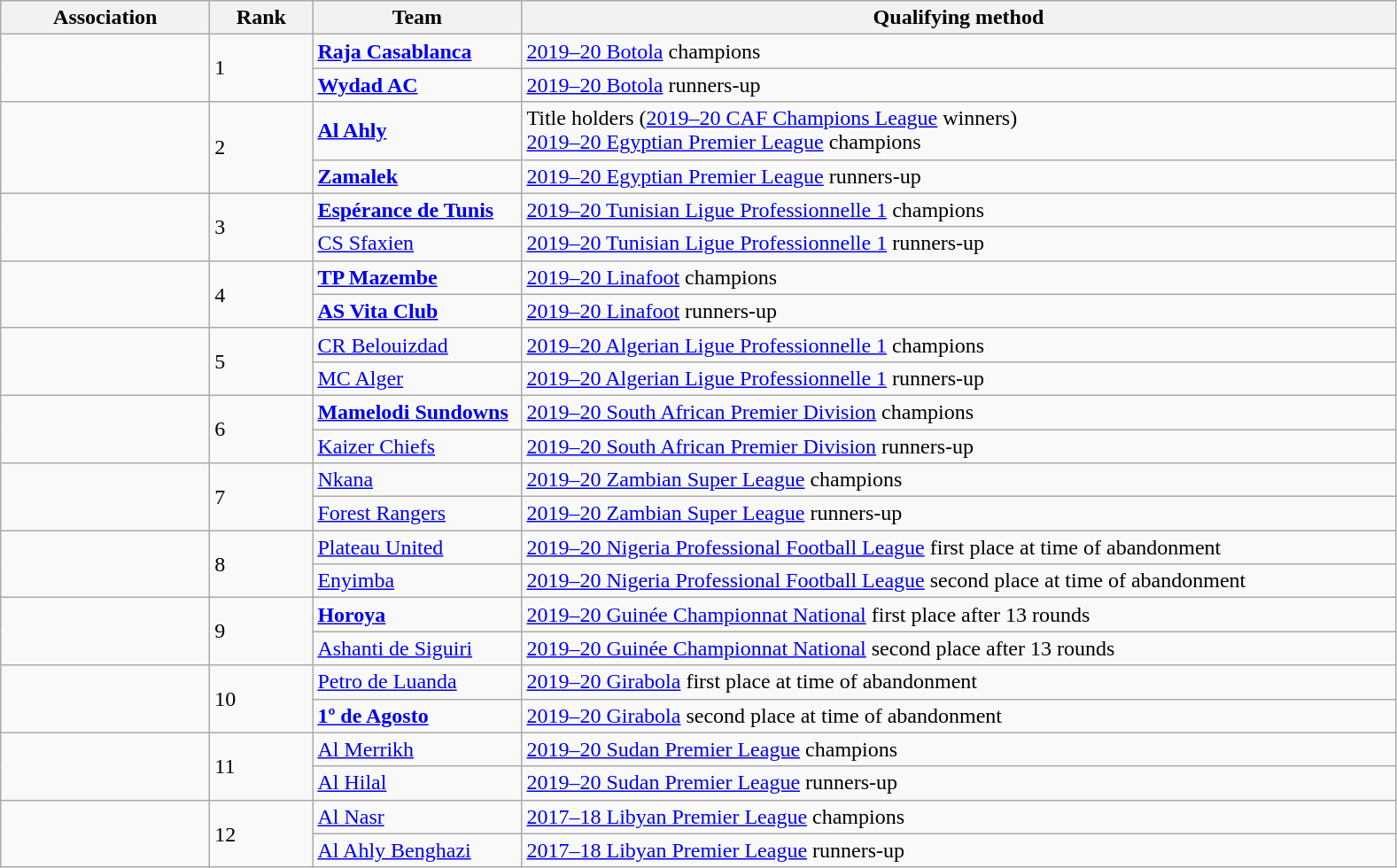<table class="wikitable">
<tr>
<th width=150>Association</th>
<th width=70>Rank </th>
<th width=150>Team</th>
<th width=650>Qualifying method</th>
</tr>
<tr>
<td rowspan=2></td>
<td rowspan=2>1 </td>
<td><strong><a href='#'>Raja Casablanca</a></strong></td>
<td><a href='#'>2019–20 Botola</a> champions</td>
</tr>
<tr>
<td><strong><a href='#'>Wydad AC</a></strong></td>
<td><a href='#'>2019–20 Botola</a> runners-up</td>
</tr>
<tr>
<td rowspan=2></td>
<td rowspan=2>2 </td>
<td><strong><a href='#'>Al Ahly</a></strong></td>
<td>Title holders (<a href='#'>2019–20 CAF Champions League</a> winners)<br><a href='#'>2019–20 Egyptian Premier League</a> champions</td>
</tr>
<tr>
<td><strong><a href='#'>Zamalek</a></strong></td>
<td><a href='#'>2019–20 Egyptian Premier League</a> runners-up</td>
</tr>
<tr>
<td rowspan=2></td>
<td rowspan=2>3 </td>
<td><strong><a href='#'>Espérance de Tunis</a></strong></td>
<td><a href='#'>2019–20 Tunisian Ligue Professionnelle 1</a> champions</td>
</tr>
<tr>
<td><a href='#'>CS Sfaxien</a></td>
<td><a href='#'>2019–20 Tunisian Ligue Professionnelle 1</a> runners-up</td>
</tr>
<tr>
<td rowspan=2></td>
<td rowspan=2>4 </td>
<td><strong><a href='#'>TP Mazembe</a></strong></td>
<td><a href='#'>2019–20 Linafoot</a> champions</td>
</tr>
<tr>
<td><strong><a href='#'>AS Vita Club</a></strong></td>
<td><a href='#'>2019–20 Linafoot</a> runners-up</td>
</tr>
<tr>
<td rowspan=2></td>
<td rowspan=2>5 </td>
<td><a href='#'>CR Belouizdad</a></td>
<td><a href='#'>2019–20 Algerian Ligue Professionnelle 1</a> champions</td>
</tr>
<tr>
<td><a href='#'>MC Alger</a></td>
<td><a href='#'>2019–20 Algerian Ligue Professionnelle 1</a> runners-up</td>
</tr>
<tr>
<td rowspan=2></td>
<td rowspan=2>6 </td>
<td><strong><a href='#'>Mamelodi Sundowns</a></strong></td>
<td><a href='#'>2019–20 South African Premier Division</a> champions</td>
</tr>
<tr>
<td><a href='#'>Kaizer Chiefs</a></td>
<td><a href='#'>2019–20 South African Premier Division</a> runners-up</td>
</tr>
<tr>
<td rowspan=2></td>
<td rowspan=2>7 </td>
<td><a href='#'>Nkana</a></td>
<td><a href='#'>2019–20 Zambian Super League</a> champions</td>
</tr>
<tr>
<td><a href='#'>Forest Rangers</a></td>
<td><a href='#'>2019–20 Zambian Super League</a> runners-up</td>
</tr>
<tr>
<td rowspan=2></td>
<td rowspan=2>8 </td>
<td><a href='#'>Plateau United</a></td>
<td><a href='#'>2019–20 Nigeria Professional Football League</a> first place at time of abandonment</td>
</tr>
<tr>
<td><a href='#'>Enyimba</a></td>
<td><a href='#'>2019–20 Nigeria Professional Football League</a> second place at time of abandonment</td>
</tr>
<tr>
<td rowspan=2></td>
<td rowspan=2>9 </td>
<td><strong><a href='#'>Horoya</a></strong></td>
<td><a href='#'>2019–20 Guinée Championnat National</a> first place after 13 rounds</td>
</tr>
<tr>
<td><a href='#'>Ashanti de Siguiri</a></td>
<td><a href='#'>2019–20 Guinée Championnat National</a> second place after 13 rounds</td>
</tr>
<tr>
<td rowspan=2></td>
<td rowspan=2>10 </td>
<td><a href='#'>Petro de Luanda</a></td>
<td><a href='#'>2019–20 Girabola</a> first place at time of abandonment</td>
</tr>
<tr>
<td><strong><a href='#'>1º de Agosto</a></strong></td>
<td><a href='#'>2019–20 Girabola</a> second place at time of abandonment</td>
</tr>
<tr>
<td rowspan=2></td>
<td rowspan=2>11 </td>
<td><a href='#'>Al Merrikh</a></td>
<td><a href='#'>2019–20 Sudan Premier League</a> champions</td>
</tr>
<tr>
<td><a href='#'>Al Hilal</a></td>
<td><a href='#'>2019–20 Sudan Premier League</a> runners-up</td>
</tr>
<tr>
<td rowspan=2></td>
<td rowspan=2>12 </td>
<td><a href='#'>Al Nasr</a></td>
<td><a href='#'>2017–18 Libyan Premier League</a> champions</td>
</tr>
<tr>
<td><a href='#'>Al Ahly Benghazi</a></td>
<td><a href='#'>2017–18 Libyan Premier League</a> runners-up</td>
</tr>
</table>
